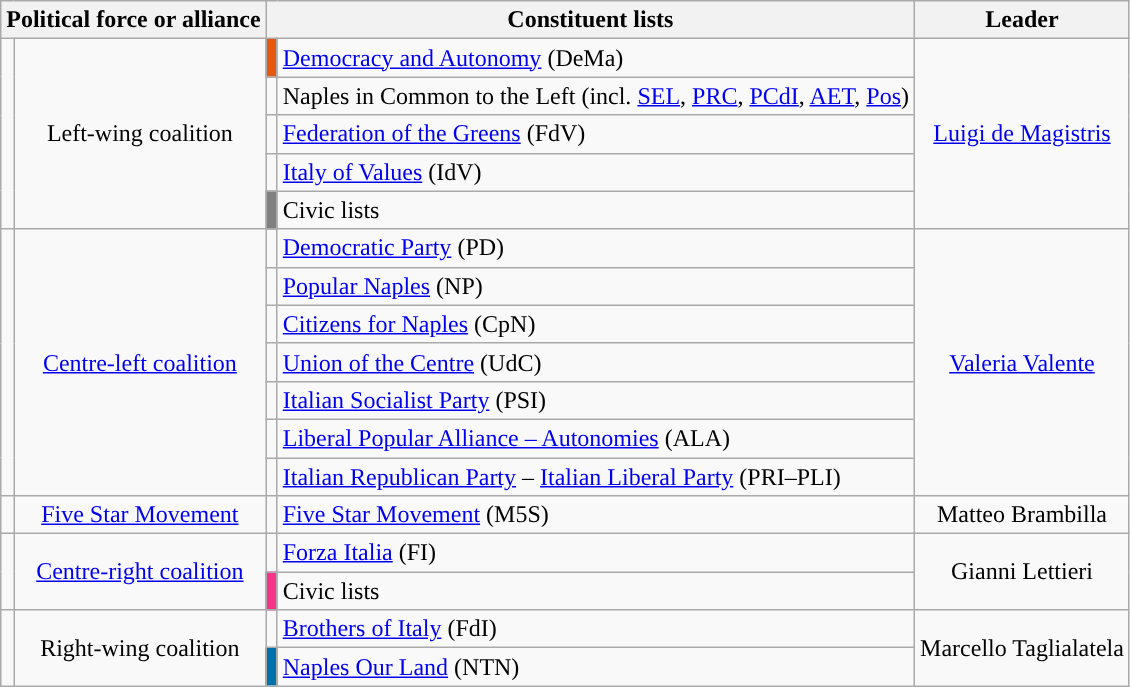<table class=wikitable style=text-align:left>
<tr>
<th colspan=2>Political force or alliance</th>
<th colspan=2>Constituent lists</th>
<th>Leader</th>
</tr>
<tr>
<td rowspan=5 style="background:"></td>
<td rowspan=5 style="text-align:center;">Left-wing coalition</td>
<td bgcolor="#E4590F"></td>
<td style="text-align:left;"><a href='#'>Democracy and Autonomy</a> (DeMa)</td>
<td rowspan=5 style="text-align:center;"><a href='#'>Luigi de Magistris</a></td>
</tr>
<tr>
<td></td>
<td style="text-align:left;">Naples in Common to the Left (incl. <a href='#'>SEL</a>, <a href='#'>PRC</a>, <a href='#'>PCdI</a>, <a href='#'>AET</a>, <a href='#'>Pos</a>)</td>
</tr>
<tr>
<td></td>
<td style="text-align:left;"><a href='#'>Federation of the Greens</a> (FdV)</td>
</tr>
<tr>
<td></td>
<td style="text-align:left;"><a href='#'>Italy of Values</a> (IdV)</td>
</tr>
<tr>
<td bgcolor="grey"></td>
<td style="text-align:left;">Civic lists</td>
</tr>
<tr>
<td rowspan=7 style="background-color:"></td>
<td rowspan=7 style="text-align:center;"><a href='#'>Centre-left coalition</a></td>
<td></td>
<td style="text-align:left;"><a href='#'>Democratic Party</a> (PD)</td>
<td rowspan=7 style="text-align:center;"><a href='#'>Valeria Valente</a></td>
</tr>
<tr>
<td></td>
<td style="text-align:left;"><a href='#'>Popular Naples</a> (NP)</td>
</tr>
<tr>
<td></td>
<td style="text-align:left;"><a href='#'>Citizens for Naples</a> (CpN)</td>
</tr>
<tr>
<td></td>
<td style="text-align:left;"><a href='#'>Union of the Centre</a> (UdC)</td>
</tr>
<tr>
<td></td>
<td style="text-align:left;"><a href='#'>Italian Socialist Party</a> (PSI)</td>
</tr>
<tr>
<td></td>
<td style="text-align:left;"><a href='#'>Liberal Popular Alliance – Autonomies</a> (ALA)</td>
</tr>
<tr>
<td></td>
<td style="text-align:left;"><a href='#'>Italian Republican Party</a> – <a href='#'>Italian Liberal Party</a> (PRI–PLI)</td>
</tr>
<tr>
<td style="background-color:"></td>
<td style="text-align:center;"><a href='#'>Five Star Movement</a></td>
<td></td>
<td style="text-align:left;"><a href='#'>Five Star Movement</a> (M5S)</td>
<td style="text-align:center;">Matteo Brambilla</td>
</tr>
<tr>
<td rowspan=2 style="background:"></td>
<td rowspan=2 style="text-align:center;"><a href='#'>Centre-right coalition</a></td>
<td></td>
<td style="text-align:left;"><a href='#'>Forza Italia</a> (FI)</td>
<td rowspan=2 style="text-align:center;">Gianni Lettieri</td>
</tr>
<tr>
<td bgcolor="#F6358A"></td>
<td style="text-align:left;">Civic lists</td>
</tr>
<tr>
<td rowspan=2 style="background:"></td>
<td rowspan=2 style="text-align:center;">Right-wing coalition</td>
<td></td>
<td style="text-align:left;"><a href='#'>Brothers of Italy</a> (FdI)</td>
<td rowspan=2 style="text-align:center;">Marcello Taglialatela</td>
</tr>
<tr>
<td bgcolor="#0070AA"></td>
<td style="text-align:left;"><a href='#'>Naples Our Land</a> (NTN)</td>
</tr>
</table>
